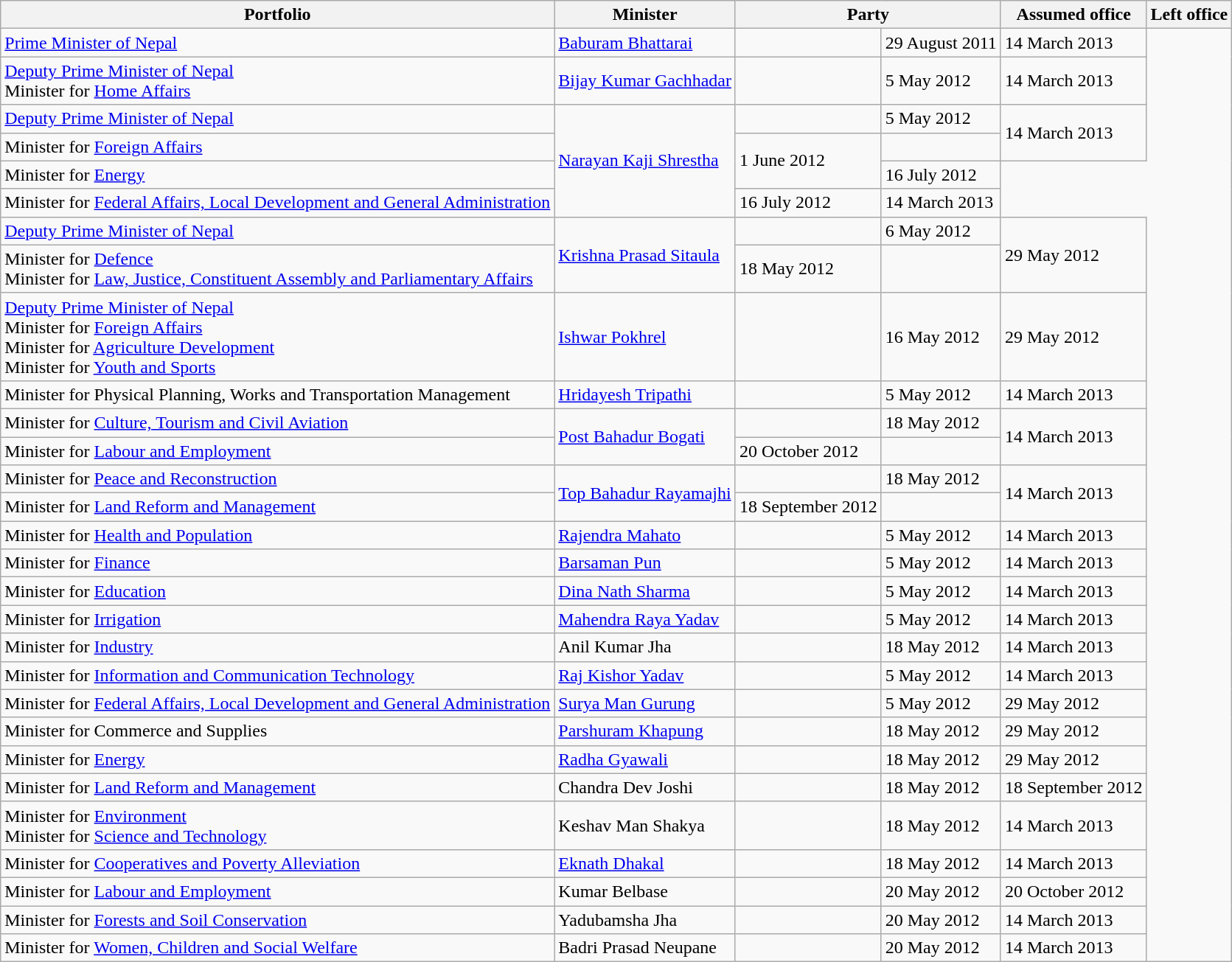<table class="wikitable">
<tr>
<th>Portfolio</th>
<th>Minister</th>
<th colspan="2">Party</th>
<th>Assumed office</th>
<th>Left office</th>
</tr>
<tr>
<td><a href='#'>Prime Minister of Nepal</a></td>
<td><a href='#'>Baburam Bhattarai</a></td>
<td></td>
<td>29 August 2011</td>
<td>14 March 2013</td>
</tr>
<tr>
<td><a href='#'>Deputy Prime Minister of Nepal</a> <br> Minister for <a href='#'>Home Affairs</a></td>
<td><a href='#'>Bijay Kumar Gachhadar</a></td>
<td></td>
<td>5 May 2012</td>
<td>14 March 2013</td>
</tr>
<tr>
<td><a href='#'>Deputy Prime Minister of Nepal</a></td>
<td rowspan="4"><a href='#'>Narayan Kaji Shrestha</a></td>
<td></td>
<td>5 May 2012</td>
<td rowspan="2">14 March 2013</td>
</tr>
<tr>
<td>Minister for <a href='#'>Foreign Affairs</a></td>
<td rowspan="2">1 June 2012</td>
</tr>
<tr>
<td>Minister for <a href='#'>Energy</a></td>
<td>16 July 2012</td>
</tr>
<tr>
<td>Minister for <a href='#'>Federal Affairs, Local Development and General Administration</a></td>
<td>16 July 2012</td>
<td>14 March 2013</td>
</tr>
<tr>
<td><a href='#'>Deputy Prime Minister of Nepal</a></td>
<td rowspan="2"><a href='#'>Krishna Prasad Sitaula</a></td>
<td></td>
<td>6 May 2012</td>
<td rowspan="2">29 May 2012</td>
</tr>
<tr>
<td>Minister for <a href='#'>Defence</a> <br> Minister for <a href='#'>Law, Justice, Constituent Assembly and Parliamentary Affairs</a></td>
<td>18 May 2012</td>
</tr>
<tr>
<td><a href='#'>Deputy Prime Minister of Nepal</a> <br> Minister for <a href='#'>Foreign Affairs</a> <br> Minister for <a href='#'>Agriculture Development</a> <br> Minister for <a href='#'>Youth and Sports</a></td>
<td><a href='#'>Ishwar Pokhrel</a></td>
<td></td>
<td>16 May 2012</td>
<td>29 May 2012</td>
</tr>
<tr>
<td>Minister for Physical Planning, Works and Transportation Management</td>
<td><a href='#'>Hridayesh Tripathi</a></td>
<td></td>
<td>5 May 2012</td>
<td>14 March 2013</td>
</tr>
<tr>
<td>Minister for <a href='#'>Culture, Tourism and Civil Aviation</a></td>
<td rowspan="2"><a href='#'>Post Bahadur Bogati</a></td>
<td></td>
<td>18 May 2012</td>
<td rowspan="2">14 March 2013</td>
</tr>
<tr>
<td>Minister for <a href='#'>Labour and Employment</a></td>
<td>20 October 2012</td>
</tr>
<tr>
<td>Minister for <a href='#'>Peace and Reconstruction</a></td>
<td rowspan="2"><a href='#'>Top Bahadur Rayamajhi</a></td>
<td></td>
<td>18 May 2012</td>
<td rowspan="2">14 March 2013</td>
</tr>
<tr>
<td>Minister for <a href='#'>Land Reform and Management</a></td>
<td>18 September 2012</td>
</tr>
<tr>
<td>Minister for <a href='#'>Health and Population</a></td>
<td><a href='#'>Rajendra Mahato</a></td>
<td></td>
<td>5 May 2012</td>
<td>14 March 2013</td>
</tr>
<tr>
<td>Minister for <a href='#'>Finance</a></td>
<td><a href='#'>Barsaman Pun</a></td>
<td></td>
<td>5 May 2012</td>
<td>14 March 2013</td>
</tr>
<tr>
<td>Minister for <a href='#'>Education</a></td>
<td><a href='#'>Dina Nath Sharma</a></td>
<td></td>
<td>5 May 2012</td>
<td>14 March 2013</td>
</tr>
<tr>
<td>Minister for <a href='#'>Irrigation</a></td>
<td><a href='#'>Mahendra Raya Yadav</a></td>
<td></td>
<td>5 May 2012</td>
<td>14 March 2013</td>
</tr>
<tr>
<td>Minister for <a href='#'>Industry</a></td>
<td>Anil Kumar Jha</td>
<td></td>
<td>18 May 2012</td>
<td>14 March 2013</td>
</tr>
<tr>
<td>Minister for <a href='#'>Information and Communication Technology</a></td>
<td><a href='#'>Raj Kishor Yadav</a></td>
<td></td>
<td>5 May 2012</td>
<td>14 March 2013</td>
</tr>
<tr>
<td>Minister for <a href='#'>Federal Affairs, Local Development and General Administration</a></td>
<td><a href='#'>Surya Man Gurung</a></td>
<td></td>
<td>5 May 2012</td>
<td>29 May 2012</td>
</tr>
<tr>
<td>Minister for Commerce and Supplies</td>
<td><a href='#'>Parshuram Khapung</a></td>
<td></td>
<td>18 May 2012</td>
<td>29 May 2012</td>
</tr>
<tr>
<td>Minister for <a href='#'>Energy</a></td>
<td><a href='#'>Radha Gyawali</a></td>
<td></td>
<td>18 May 2012</td>
<td>29 May 2012</td>
</tr>
<tr>
<td>Minister for <a href='#'>Land Reform and Management</a></td>
<td>Chandra Dev Joshi</td>
<td></td>
<td>18 May 2012</td>
<td>18 September 2012</td>
</tr>
<tr>
<td>Minister for <a href='#'>Environment</a> <br> Minister for <a href='#'>Science and Technology</a></td>
<td>Keshav Man Shakya</td>
<td></td>
<td>18 May 2012</td>
<td>14 March 2013</td>
</tr>
<tr>
<td>Minister for <a href='#'>Cooperatives and Poverty Alleviation</a></td>
<td><a href='#'>Eknath Dhakal</a></td>
<td></td>
<td>18 May 2012</td>
<td>14 March 2013</td>
</tr>
<tr>
<td>Minister for <a href='#'>Labour and Employment</a></td>
<td>Kumar Belbase</td>
<td></td>
<td>20 May 2012</td>
<td>20 October 2012</td>
</tr>
<tr>
<td>Minister for <a href='#'>Forests and Soil Conservation</a></td>
<td>Yadubamsha Jha</td>
<td></td>
<td>20 May 2012</td>
<td>14 March 2013</td>
</tr>
<tr>
<td>Minister for <a href='#'>Women, Children and Social Welfare</a></td>
<td>Badri Prasad Neupane</td>
<td></td>
<td>20 May 2012</td>
<td>14 March 2013</td>
</tr>
</table>
